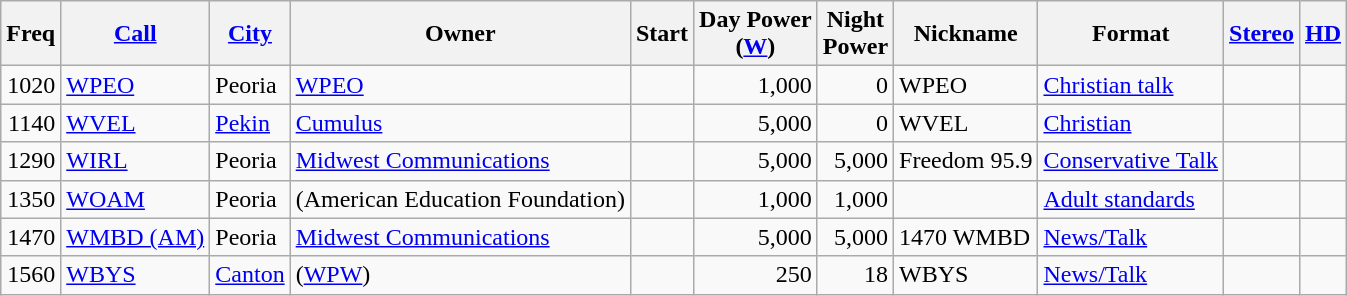<table class="wikitable sortable">
<tr>
<th>Freq</th>
<th><a href='#'>Call</a></th>
<th><a href='#'>City</a></th>
<th>Owner</th>
<th>Start</th>
<th>Day Power<br>(<a href='#'>W</a>)</th>
<th>Night<br>Power</th>
<th>Nickname</th>
<th>Format</th>
<th><a href='#'>Stereo</a></th>
<th><a href='#'>HD</a></th>
</tr>
<tr>
<td align=right>1020</td>
<td><a href='#'>WPEO</a></td>
<td>Peoria</td>
<td><a href='#'>WPEO</a></td>
<td align=right></td>
<td align=right>1,000</td>
<td align=right>0</td>
<td>WPEO</td>
<td><a href='#'>Christian talk</a></td>
<td></td>
<td></td>
</tr>
<tr>
<td align=right>1140</td>
<td><a href='#'>WVEL</a></td>
<td><a href='#'>Pekin</a></td>
<td><a href='#'>Cumulus</a></td>
<td align=right></td>
<td align=right>5,000</td>
<td align=right>0</td>
<td>WVEL</td>
<td><a href='#'>Christian</a></td>
<td></td>
<td></td>
</tr>
<tr>
<td align=right>1290</td>
<td><a href='#'>WIRL</a></td>
<td>Peoria</td>
<td><a href='#'>Midwest Communications</a></td>
<td align=right></td>
<td align=right>5,000</td>
<td align=right>5,000</td>
<td>Freedom 95.9</td>
<td><a href='#'>Conservative Talk</a></td>
<td></td>
<td></td>
</tr>
<tr>
<td align=right>1350</td>
<td><a href='#'>WOAM</a></td>
<td>Peoria</td>
<td> (American Education Foundation)</td>
<td align=right></td>
<td align=right>1,000</td>
<td align=right>1,000</td>
<td></td>
<td><a href='#'>Adult standards</a></td>
<td></td>
<td></td>
</tr>
<tr>
<td align=right>1470</td>
<td><a href='#'>WMBD (AM)</a></td>
<td>Peoria</td>
<td><a href='#'>Midwest Communications</a></td>
<td align=right></td>
<td align=right>5,000</td>
<td align=right>5,000</td>
<td>1470 WMBD</td>
<td><a href='#'>News/Talk</a></td>
<td></td>
<td></td>
</tr>
<tr>
<td align=right>1560</td>
<td><a href='#'>WBYS</a></td>
<td><a href='#'>Canton</a></td>
<td> (<a href='#'>WPW</a>)</td>
<td align=right></td>
<td align=right>250</td>
<td align=right>18</td>
<td>WBYS</td>
<td><a href='#'>News/Talk</a></td>
<td></td>
<td></td>
</tr>
</table>
